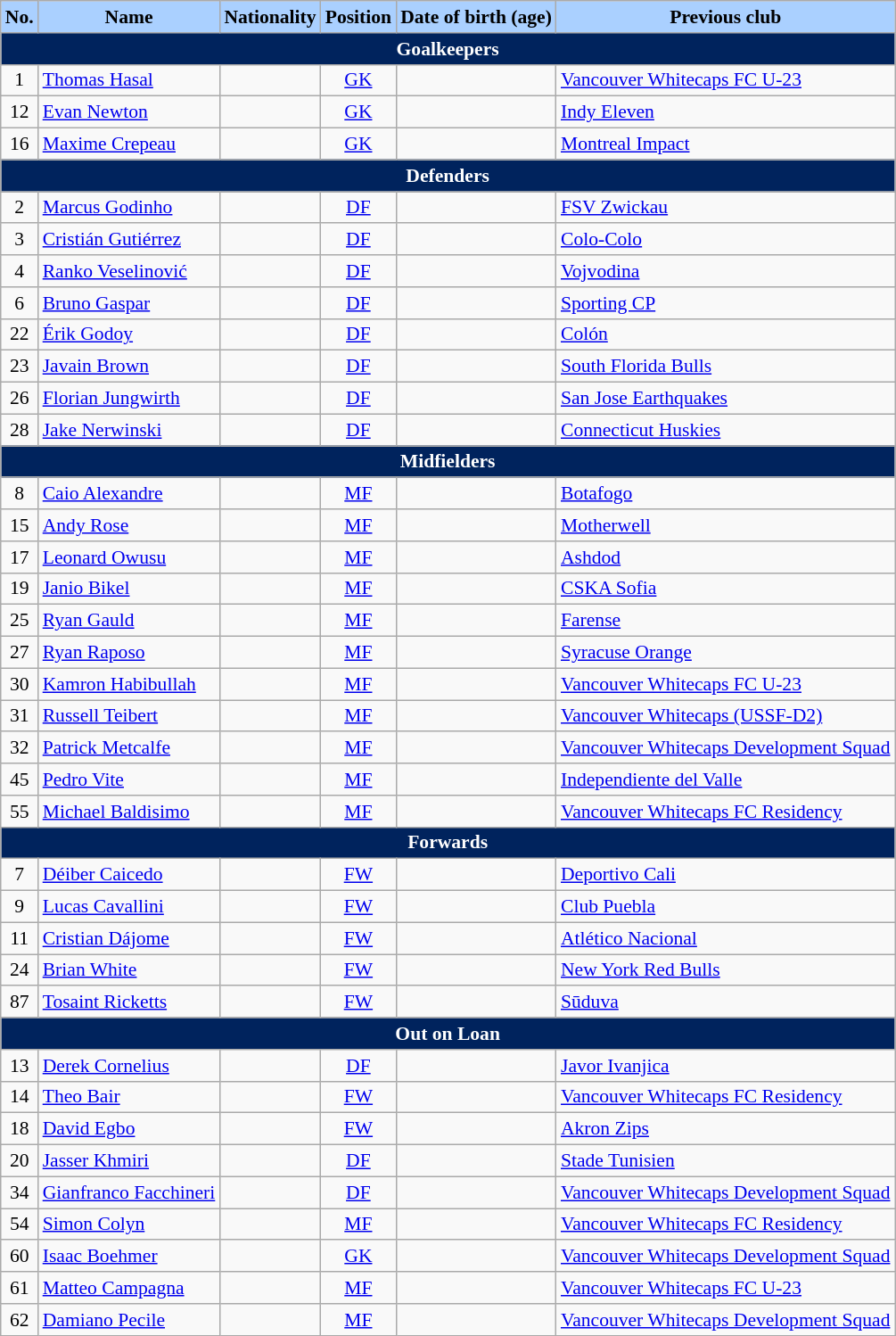<table class="wikitable"  style="text-align:left; font-size:90%;">
<tr>
<th style="background:#AAD0FF; color:black; text-align:center;">No.</th>
<th style="background:#AAD0FF; color:black; text-align:center;">Name</th>
<th style="background:#AAD0FF; color:black; text-align:center;">Nationality</th>
<th style="background:#AAD0FF; color:black; text-align:center;">Position</th>
<th style="background:#AAD0FF; color:black; text-align:center;">Date of birth (age)</th>
<th style="background:#AAD0FF; color:black; text-align:center;">Previous club</th>
</tr>
<tr>
<th colspan="6"  style="background:#00235D; color:white; text-align:center;">Goalkeepers</th>
</tr>
<tr>
<td style="text-align: center;">1</td>
<td><a href='#'>Thomas Hasal</a></td>
<td style="text-align: center;"></td>
<td style="text-align: center;"><a href='#'>GK</a></td>
<td></td>
<td> <a href='#'>Vancouver Whitecaps FC U-23</a></td>
</tr>
<tr>
<td style="text-align: center;">12</td>
<td><a href='#'>Evan Newton</a></td>
<td style="text-align: center;"></td>
<td style="text-align: center;"><a href='#'>GK</a></td>
<td></td>
<td> <a href='#'>Indy Eleven</a></td>
</tr>
<tr>
<td style="text-align: center;">16</td>
<td><a href='#'>Maxime Crepeau</a></td>
<td style="text-align: center;"></td>
<td style="text-align: center;"><a href='#'>GK</a></td>
<td></td>
<td>  <a href='#'>Montreal Impact</a></td>
</tr>
<tr>
<th colspan="6"  style="background:#00235D; color:white; text-align:center;">Defenders</th>
</tr>
<tr>
<td style="text-align:center;">2</td>
<td><a href='#'>Marcus Godinho</a></td>
<td style="text-align:center;"></td>
<td style="text-align:center;"><a href='#'>DF</a></td>
<td></td>
<td> <a href='#'>FSV Zwickau</a></td>
</tr>
<tr>
<td style="text-align:center;">3</td>
<td><a href='#'>Cristián Gutiérrez</a></td>
<td style="text-align:center;"> </td>
<td style="text-align:center;"><a href='#'>DF</a></td>
<td></td>
<td> <a href='#'>Colo-Colo</a></td>
</tr>
<tr>
<td style="text-align:center;">4</td>
<td><a href='#'>Ranko Veselinović</a></td>
<td style="text-align:center;"></td>
<td style="text-align:center;"><a href='#'>DF</a></td>
<td></td>
<td> <a href='#'>Vojvodina</a></td>
</tr>
<tr>
<td style="text-align:center;">6</td>
<td><a href='#'>Bruno Gaspar</a></td>
<td style="text-align:center;"> </td>
<td style="text-align:center;"><a href='#'>DF</a></td>
<td></td>
<td> <a href='#'>Sporting CP</a></td>
</tr>
<tr>
<td style="text-align:center;">22</td>
<td><a href='#'>Érik Godoy</a></td>
<td style="text-align:center;"></td>
<td style="text-align:center;"><a href='#'>DF</a></td>
<td></td>
<td> <a href='#'>Colón</a></td>
</tr>
<tr>
<td style="text-align:center;">23</td>
<td><a href='#'>Javain Brown</a></td>
<td style="text-align:center;"></td>
<td style="text-align:center;"><a href='#'>DF</a></td>
<td></td>
<td> <a href='#'>South Florida Bulls</a></td>
</tr>
<tr>
<td style="text-align:center;">26</td>
<td><a href='#'>Florian Jungwirth</a></td>
<td style="text-align:center;"></td>
<td style="text-align:center;"><a href='#'>DF</a></td>
<td></td>
<td> <a href='#'>San Jose Earthquakes</a></td>
</tr>
<tr>
<td style="text-align: center;">28</td>
<td><a href='#'>Jake Nerwinski</a></td>
<td style="text-align: center;"></td>
<td style="text-align: center;"><a href='#'>DF</a></td>
<td></td>
<td> <a href='#'>Connecticut Huskies</a></td>
</tr>
<tr>
<th colspan="6"  style="background:#00235D; color:white; text-align:center;">Midfielders</th>
</tr>
<tr>
<td style="text-align: center;">8</td>
<td><a href='#'>Caio Alexandre</a></td>
<td style="text-align: center;"></td>
<td style="text-align: center;"><a href='#'>MF</a></td>
<td></td>
<td> <a href='#'>Botafogo</a></td>
</tr>
<tr>
<td style="text-align: center;">15</td>
<td><a href='#'>Andy Rose</a></td>
<td style="text-align: center;"></td>
<td style="text-align: center;"><a href='#'>MF</a></td>
<td></td>
<td> <a href='#'>Motherwell</a></td>
</tr>
<tr>
<td style="text-align: center;">17</td>
<td><a href='#'>Leonard Owusu</a></td>
<td style="text-align: center;"></td>
<td style="text-align:center;"><a href='#'>MF</a></td>
<td></td>
<td> <a href='#'>Ashdod</a></td>
</tr>
<tr>
<td style="text-align: center;">19</td>
<td><a href='#'>Janio Bikel</a></td>
<td style="text-align: center;"></td>
<td style="text-align: center;"><a href='#'>MF</a></td>
<td></td>
<td> <a href='#'>CSKA Sofia</a></td>
</tr>
<tr>
<td style="text-align: center;">25</td>
<td><a href='#'>Ryan Gauld</a></td>
<td style="text-align: center;"></td>
<td style="text-align: center;"><a href='#'>MF</a></td>
<td></td>
<td> <a href='#'>Farense</a></td>
</tr>
<tr>
<td style="text-align: center;">27</td>
<td><a href='#'>Ryan Raposo</a></td>
<td style="text-align: center;"></td>
<td style="text-align:center;"><a href='#'>MF</a></td>
<td></td>
<td> <a href='#'>Syracuse Orange</a></td>
</tr>
<tr>
<td style="text-align: center;">30</td>
<td><a href='#'>Kamron Habibullah</a></td>
<td style="text-align: center;"></td>
<td style="text-align:center;"><a href='#'>MF</a></td>
<td></td>
<td> <a href='#'>Vancouver Whitecaps FC U-23</a></td>
</tr>
<tr>
<td style="text-align: center;">31</td>
<td><a href='#'>Russell Teibert</a></td>
<td style="text-align: center;"></td>
<td style="text-align:center;"><a href='#'>MF</a></td>
<td></td>
<td> <a href='#'>Vancouver Whitecaps (USSF-D2)</a></td>
</tr>
<tr>
<td style="text-align:center;">32</td>
<td><a href='#'>Patrick Metcalfe</a></td>
<td style="text-align:center;"></td>
<td style="text-align:center;"><a href='#'>MF</a></td>
<td></td>
<td> <a href='#'>Vancouver Whitecaps Development Squad</a></td>
</tr>
<tr>
<td style="text-align: center;">45</td>
<td><a href='#'>Pedro Vite</a></td>
<td style="text-align: center;"></td>
<td style="text-align: center;"><a href='#'>MF</a></td>
<td></td>
<td> <a href='#'>Independiente del Valle</a></td>
</tr>
<tr>
<td style="text-align: center;">55</td>
<td><a href='#'>Michael Baldisimo</a></td>
<td style="text-align: center;"></td>
<td style="text-align: center;"><a href='#'>MF</a></td>
<td></td>
<td> <a href='#'>Vancouver Whitecaps FC Residency</a></td>
</tr>
<tr>
<th colspan="6"  style="background:#00235D; color:white; text-align:center;">Forwards</th>
</tr>
<tr>
<td style="text-align: center;">7</td>
<td><a href='#'>Déiber Caicedo</a></td>
<td style="text-align: center;"></td>
<td style="text-align: center;"><a href='#'>FW</a></td>
<td></td>
<td> <a href='#'>Deportivo Cali</a></td>
</tr>
<tr>
<td style="text-align: center;">9</td>
<td><a href='#'>Lucas Cavallini</a></td>
<td style="text-align: center;"></td>
<td style="text-align: center;"><a href='#'>FW</a></td>
<td></td>
<td> <a href='#'>Club Puebla</a></td>
</tr>
<tr>
<td style="text-align: center;">11</td>
<td><a href='#'>Cristian Dájome</a></td>
<td style="text-align: center;"></td>
<td style="text-align: center;"><a href='#'>FW</a></td>
<td></td>
<td> <a href='#'>Atlético Nacional</a></td>
</tr>
<tr>
<td style="text-align: center;">24</td>
<td><a href='#'>Brian White</a></td>
<td style="text-align: center;"></td>
<td style="text-align: center;"><a href='#'>FW</a></td>
<td></td>
<td> <a href='#'>New York Red Bulls</a></td>
</tr>
<tr>
<td style="text-align: center;">87</td>
<td><a href='#'>Tosaint Ricketts</a></td>
<td style="text-align: center;"></td>
<td style="text-align: center;"><a href='#'>FW</a></td>
<td></td>
<td> <a href='#'>Sūduva</a></td>
</tr>
<tr>
<th colspan="6"  style="background:#00235D; color:white; text-align:center;">Out on Loan</th>
</tr>
<tr>
<td style="text-align:center;">13</td>
<td><a href='#'>Derek Cornelius</a></td>
<td style="text-align:center;"></td>
<td style="text-align:center;"><a href='#'>DF</a></td>
<td></td>
<td> <a href='#'>Javor Ivanjica</a></td>
</tr>
<tr>
<td style="text-align: center;">14</td>
<td><a href='#'>Theo Bair</a></td>
<td style="text-align: center;"></td>
<td style="text-align: center;"><a href='#'>FW</a></td>
<td></td>
<td> <a href='#'>Vancouver Whitecaps FC Residency</a></td>
</tr>
<tr>
<td style="text-align: center;">18</td>
<td><a href='#'>David Egbo</a></td>
<td style="text-align: center;"></td>
<td style="text-align: center;"><a href='#'>FW</a></td>
<td></td>
<td> <a href='#'>Akron Zips</a></td>
</tr>
<tr>
<td style="text-align: center;">20</td>
<td><a href='#'>Jasser Khmiri</a></td>
<td style="text-align: center;"></td>
<td style="text-align: center;"><a href='#'>DF</a></td>
<td></td>
<td> <a href='#'>Stade Tunisien</a></td>
</tr>
<tr>
<td style="text-align: center;">34</td>
<td><a href='#'>Gianfranco Facchineri</a></td>
<td style="text-align: center;"></td>
<td style="text-align: center;"><a href='#'>DF</a></td>
<td></td>
<td> <a href='#'>Vancouver Whitecaps Development Squad</a></td>
</tr>
<tr>
<td style="text-align: center;">54</td>
<td><a href='#'>Simon Colyn</a></td>
<td style="text-align: center;"></td>
<td style="text-align: center;"><a href='#'>MF</a></td>
<td></td>
<td> <a href='#'>Vancouver Whitecaps FC Residency</a></td>
</tr>
<tr>
<td style="text-align:center;">60</td>
<td><a href='#'>Isaac Boehmer</a></td>
<td style="text-align:center;"></td>
<td style="text-align:center;"><a href='#'>GK</a></td>
<td></td>
<td> <a href='#'>Vancouver Whitecaps Development Squad</a></td>
</tr>
<tr>
<td style="text-align: center;">61</td>
<td><a href='#'>Matteo Campagna</a></td>
<td style="text-align: center;"></td>
<td style="text-align:center;"><a href='#'>MF</a></td>
<td></td>
<td> <a href='#'>Vancouver Whitecaps FC U-23</a></td>
</tr>
<tr>
<td style="text-align:center;">62</td>
<td><a href='#'>Damiano Pecile</a></td>
<td style="text-align:center;"></td>
<td style="text-align:center;"><a href='#'>MF</a></td>
<td></td>
<td> <a href='#'>Vancouver Whitecaps Development Squad</a></td>
</tr>
</table>
